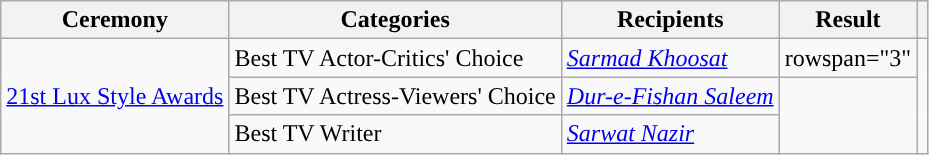<table class="wikitable style">
<tr>
<th>Ceremony</th>
<th>Categories</th>
<th>Recipients</th>
<th>Result</th>
<th></th>
</tr>
<tr>
<td rowspan="7"><a href='#'>21st Lux Style Awards</a></td>
<td>Best TV Actor-Critics' Choice</td>
<td><em><a href='#'>Sarmad Khoosat</a></em></td>
<td>rowspan="3" </td>
<td rowspan="3"></td>
</tr>
<tr>
<td>Best TV Actress-Viewers' Choice</td>
<td><em><a href='#'>Dur-e-Fishan Saleem</a></em></td>
</tr>
<tr>
<td>Best TV Writer</td>
<td><em><a href='#'>Sarwat Nazir</a></em></td>
</tr>
</table>
